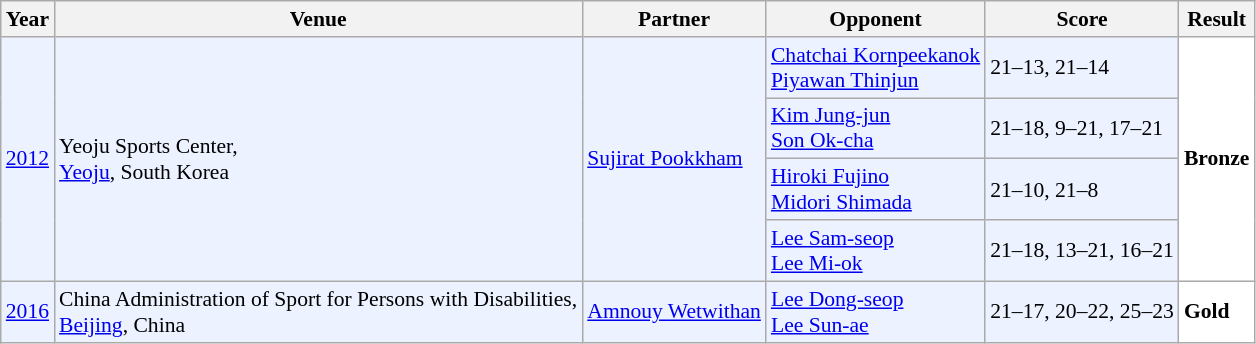<table class="sortable wikitable" style="font-size: 90%;">
<tr>
<th>Year</th>
<th>Venue</th>
<th>Partner</th>
<th>Opponent</th>
<th>Score</th>
<th>Result</th>
</tr>
<tr style="background:#ECF2FF">
<td rowspan="4" align="center"><a href='#'>2012</a></td>
<td rowspan="4" align="left">Yeoju Sports Center,<br><a href='#'>Yeoju</a>, South Korea</td>
<td rowspan="4" align="left"> <a href='#'>Sujirat Pookkham</a></td>
<td align="left"> <a href='#'>Chatchai Kornpeekanok</a><br> <a href='#'>Piyawan Thinjun</a></td>
<td align="left">21–13, 21–14</td>
<td rowspan="4" style="text-align:left; background:white"> <strong>Bronze</strong></td>
</tr>
<tr style="background:#ECF2FF">
<td align="left"> <a href='#'>Kim Jung-jun</a><br> <a href='#'>Son Ok-cha</a></td>
<td align="left">21–18, 9–21, 17–21</td>
</tr>
<tr style="background:#ECF2FF">
<td align="left"> <a href='#'>Hiroki Fujino</a><br> <a href='#'>Midori Shimada</a></td>
<td align="left">21–10, 21–8</td>
</tr>
<tr style="background:#ECF2FF">
<td align="left"> <a href='#'>Lee Sam-seop</a><br> <a href='#'>Lee Mi-ok</a></td>
<td align="left">21–18, 13–21, 16–21</td>
</tr>
<tr style="background:#ECF2FF">
<td align="center"><a href='#'>2016</a></td>
<td align="left">China Administration of Sport for Persons with Disabilities,<br><a href='#'>Beijing</a>, China</td>
<td align="left"> <a href='#'>Amnouy Wetwithan</a></td>
<td align="left"> <a href='#'>Lee Dong-seop</a><br> <a href='#'>Lee Sun-ae</a></td>
<td align="left">21–17, 20–22, 25–23</td>
<td style="text-align:left; background:white"> <strong>Gold</strong></td>
</tr>
</table>
